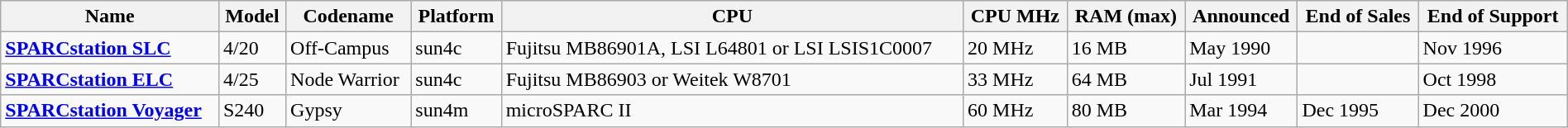<table width="100%" class="wikitable sortable">
<tr>
<th>Name</th>
<th>Model</th>
<th>Codename</th>
<th>Platform</th>
<th>CPU</th>
<th>CPU MHz</th>
<th>RAM (max)</th>
<th>Announced</th>
<th>End of Sales</th>
<th>End of Support</th>
</tr>
<tr>
<td><strong><a href='#'>SPARCstation SLC</a></strong></td>
<td>4/20</td>
<td>Off-Campus</td>
<td>sun4c</td>
<td>Fujitsu MB86901A, LSI L64801 or LSI LSIS1C0007</td>
<td>20 MHz</td>
<td>16 MB</td>
<td>May 1990</td>
<td></td>
<td>Nov 1996</td>
</tr>
<tr>
<td><strong><a href='#'>SPARCstation ELC</a></strong></td>
<td>4/25</td>
<td>Node Warrior</td>
<td>sun4c</td>
<td>Fujitsu MB86903 or Weitek W8701</td>
<td>33 MHz</td>
<td>64 MB</td>
<td>Jul 1991</td>
<td></td>
<td>Oct 1998</td>
</tr>
<tr>
<td><strong><a href='#'>SPARCstation Voyager</a></strong></td>
<td>S240</td>
<td>Gypsy</td>
<td>sun4m</td>
<td>microSPARC II</td>
<td>60 MHz</td>
<td>80 MB</td>
<td>Mar 1994</td>
<td>Dec 1995</td>
<td>Dec 2000</td>
</tr>
</table>
